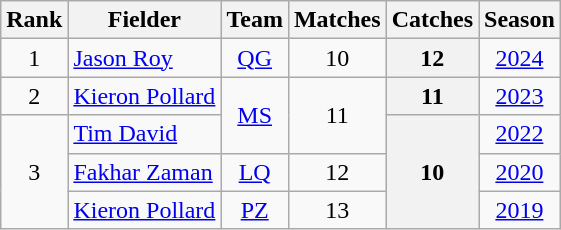<table class="wikitable" style="text-align:center;">
<tr>
<th>Rank</th>
<th>Fielder</th>
<th>Team</th>
<th>Matches</th>
<th>Catches</th>
<th>Season</th>
</tr>
<tr>
<td>1</td>
<td style="text-align:left"><a href='#'>Jason Roy</a></td>
<td><a href='#'>QG</a></td>
<td>10</td>
<th>12</th>
<td><a href='#'>2024</a></td>
</tr>
<tr>
<td>2</td>
<td style="text-align:left"><a href='#'>Kieron Pollard</a></td>
<td rowspan="2"><a href='#'>MS</a></td>
<td rowspan="2">11</td>
<th>11</th>
<td><a href='#'>2023</a></td>
</tr>
<tr>
<td rowspan="3">3</td>
<td style="text-align:left"><a href='#'>Tim David</a></td>
<th rowspan="3">10</th>
<td><a href='#'>2022</a></td>
</tr>
<tr>
<td style="text-align:left"><a href='#'>Fakhar Zaman</a></td>
<td><a href='#'>LQ</a></td>
<td>12</td>
<td><a href='#'>2020</a></td>
</tr>
<tr>
<td style="text-align:left"><a href='#'>Kieron Pollard</a></td>
<td><a href='#'>PZ</a></td>
<td>13</td>
<td><a href='#'>2019</a></td>
</tr>
</table>
